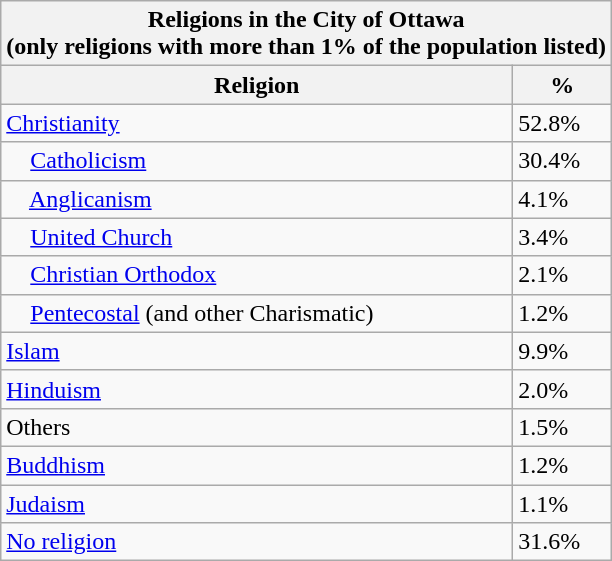<table class="wikitable">
<tr>
<th colspan = "2">Religions in the City of Ottawa <br> (only religions with more than 1% of the population listed)</th>
</tr>
<tr>
<th>Religion</th>
<th>%</th>
</tr>
<tr>
<td><a href='#'>Christianity</a></td>
<td>52.8%</td>
</tr>
<tr>
<td>    <a href='#'>Catholicism</a></td>
<td>30.4%</td>
</tr>
<tr>
<td>    <a href='#'>Anglicanism</a></td>
<td>4.1%</td>
</tr>
<tr>
<td>    <a href='#'>United Church</a></td>
<td>3.4%</td>
</tr>
<tr>
<td>    <a href='#'>Christian Orthodox</a></td>
<td>2.1%</td>
</tr>
<tr>
<td>    <a href='#'>Pentecostal</a> (and other Charismatic)</td>
<td>1.2%</td>
</tr>
<tr>
<td><a href='#'>Islam</a></td>
<td>9.9%</td>
</tr>
<tr>
<td><a href='#'>Hinduism</a></td>
<td>2.0%</td>
</tr>
<tr>
<td>Others</td>
<td>1.5%</td>
</tr>
<tr>
<td><a href='#'>Buddhism</a></td>
<td>1.2%</td>
</tr>
<tr>
<td><a href='#'>Judaism</a></td>
<td>1.1%</td>
</tr>
<tr>
<td><a href='#'>No religion</a></td>
<td>31.6%</td>
</tr>
</table>
